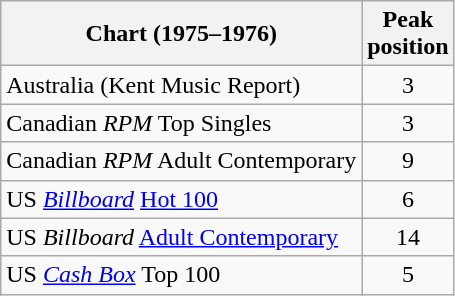<table class="wikitable sortable">
<tr>
<th align="left">Chart (1975–1976)</th>
<th align="left">Peak<br>position</th>
</tr>
<tr>
<td>Australia (Kent Music Report)</td>
<td style="text-align:center;">3</td>
</tr>
<tr>
<td>Canadian <em>RPM</em> Top Singles</td>
<td style="text-align:center;">3</td>
</tr>
<tr>
<td>Canadian <em>RPM</em> Adult Contemporary</td>
<td style="text-align:center;">9</td>
</tr>
<tr>
<td>US <em><a href='#'>Billboard</a></em> <a href='#'>Hot 100</a></td>
<td style="text-align:center;">6</td>
</tr>
<tr>
<td>US <em>Billboard</em> <a href='#'>Adult Contemporary</a></td>
<td align="center">14</td>
</tr>
<tr>
<td>US <em><a href='#'>Cash Box</a></em> Top 100</td>
<td style="text-align:center;">5</td>
</tr>
</table>
